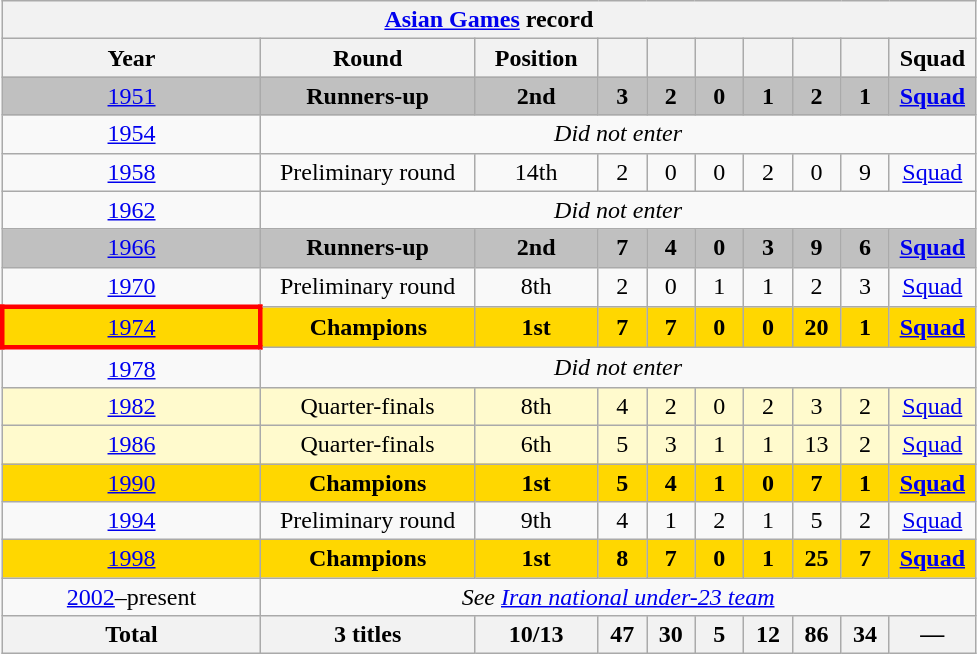<table class="wikitable" style="text-align: center;">
<tr>
<th colspan=10><a href='#'>Asian Games</a> record</th>
</tr>
<tr>
<th width="165">Year</th>
<th width="135">Round</th>
<th width="75">Position</th>
<th width="25"></th>
<th width="25"></th>
<th width="25"></th>
<th width="25"></th>
<th width="25"></th>
<th width="25"></th>
<th width="50">Squad</th>
</tr>
<tr style="background:silver;">
<td> <a href='#'>1951</a></td>
<td><strong>Runners-up</strong></td>
<td><strong>2nd</strong></td>
<td><strong>3</strong></td>
<td><strong>2</strong></td>
<td><strong>0</strong></td>
<td><strong>1</strong></td>
<td><strong>2</strong></td>
<td><strong>1</strong></td>
<td><strong><a href='#'>Squad</a></strong></td>
</tr>
<tr>
<td> <a href='#'>1954</a></td>
<td colspan=9><em>Did not enter</em></td>
</tr>
<tr>
<td> <a href='#'>1958</a></td>
<td>Preliminary round</td>
<td>14th</td>
<td>2</td>
<td>0</td>
<td>0</td>
<td>2</td>
<td>0</td>
<td>9</td>
<td><a href='#'>Squad</a></td>
</tr>
<tr>
<td> <a href='#'>1962</a></td>
<td colspan=9><em>Did not enter</em></td>
</tr>
<tr style="background:silver;">
<td> <a href='#'>1966</a></td>
<td><strong>Runners-up</strong></td>
<td><strong>2nd</strong></td>
<td><strong>7</strong></td>
<td><strong>4</strong></td>
<td><strong>0</strong></td>
<td><strong>3</strong></td>
<td><strong>9</strong></td>
<td><strong>6</strong></td>
<td><strong><a href='#'>Squad</a></strong></td>
</tr>
<tr>
<td> <a href='#'>1970</a></td>
<td>Preliminary round</td>
<td>8th</td>
<td>2</td>
<td>0</td>
<td>1</td>
<td>1</td>
<td>2</td>
<td>3</td>
<td><a href='#'>Squad</a></td>
</tr>
<tr style="background:gold;">
<td style="border: 3px solid red"> <a href='#'>1974</a></td>
<td><strong>Champions </strong></td>
<td><strong>1st</strong></td>
<td><strong>7</strong></td>
<td><strong>7</strong></td>
<td><strong>0</strong></td>
<td><strong>0</strong></td>
<td><strong>20</strong></td>
<td><strong>1</strong></td>
<td><strong><a href='#'>Squad</a></strong></td>
</tr>
<tr>
<td> <a href='#'>1978</a></td>
<td colspan=9><em>Did not enter</em></td>
</tr>
<tr style="background:LemonChiffon;">
<td> <a href='#'>1982</a></td>
<td>Quarter-finals</td>
<td>8th</td>
<td>4</td>
<td>2</td>
<td>0</td>
<td>2</td>
<td>3</td>
<td>2</td>
<td><a href='#'>Squad</a></td>
</tr>
<tr style="background:LemonChiffon;">
<td> <a href='#'>1986</a></td>
<td>Quarter-finals</td>
<td>6th</td>
<td>5</td>
<td>3</td>
<td>1</td>
<td>1</td>
<td>13</td>
<td>2</td>
<td><a href='#'>Squad</a></td>
</tr>
<tr style="background:gold;">
<td> <a href='#'>1990</a></td>
<td><strong>Champions</strong></td>
<td><strong>1st</strong></td>
<td><strong>5</strong></td>
<td><strong>4</strong></td>
<td><strong>1</strong></td>
<td><strong>0</strong></td>
<td><strong>7</strong></td>
<td><strong>1</strong></td>
<td><strong><a href='#'>Squad</a></strong></td>
</tr>
<tr>
<td> <a href='#'>1994</a></td>
<td>Preliminary round</td>
<td>9th</td>
<td>4</td>
<td>1</td>
<td>2</td>
<td>1</td>
<td>5</td>
<td>2</td>
<td><a href='#'>Squad</a></td>
</tr>
<tr style="background:gold;">
<td> <a href='#'>1998</a></td>
<td><strong>Champions</strong></td>
<td><strong>1st</strong></td>
<td><strong>8</strong></td>
<td><strong>7</strong></td>
<td><strong>0</strong></td>
<td><strong>1</strong></td>
<td><strong>25</strong></td>
<td><strong>7</strong></td>
<td><strong><a href='#'>Squad</a></strong></td>
</tr>
<tr>
<td><a href='#'>2002</a>–present</td>
<td colspan=9><em>See <a href='#'>Iran national under-23 team</a></em></td>
</tr>
<tr>
<th>Total</th>
<th>3 titles</th>
<th>10/13</th>
<th>47</th>
<th>30</th>
<th>5</th>
<th>12</th>
<th>86</th>
<th>34</th>
<th>—</th>
</tr>
</table>
